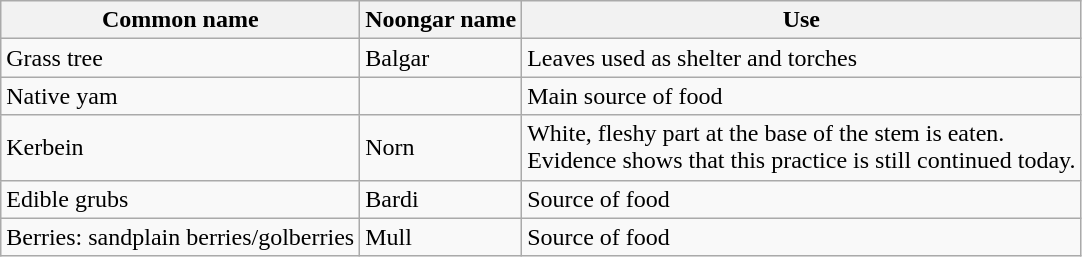<table class="wikitable">
<tr>
<th>Common name</th>
<th>Noongar name</th>
<th>Use</th>
</tr>
<tr>
<td>Grass tree</td>
<td>Balgar</td>
<td>Leaves used as shelter and torches</td>
</tr>
<tr>
<td>Native yam</td>
<td></td>
<td>Main source of food</td>
</tr>
<tr>
<td>Kerbein</td>
<td>Norn</td>
<td>White, fleshy part at the base of the stem is eaten.<br>Evidence shows that this practice is still continued today.</td>
</tr>
<tr>
<td>Edible grubs</td>
<td>Bardi</td>
<td>Source of food</td>
</tr>
<tr>
<td>Berries: sandplain berries/golberries</td>
<td>Mull</td>
<td>Source of food</td>
</tr>
</table>
